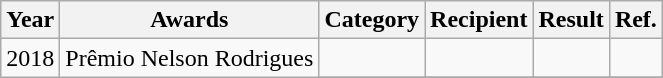<table class="wikitable">
<tr>
<th>Year</th>
<th>Awards</th>
<th>Category</th>
<th>Recipient</th>
<th>Result</th>
<th>Ref.</th>
</tr>
<tr>
<td rowspan=37>2018</td>
<td rowspan=8 style="text-align:center;">Prêmio Nelson Rodrigues</td>
<td></td>
<td></td>
<td></td>
<td></td>
</tr>
<tr>
</tr>
</table>
